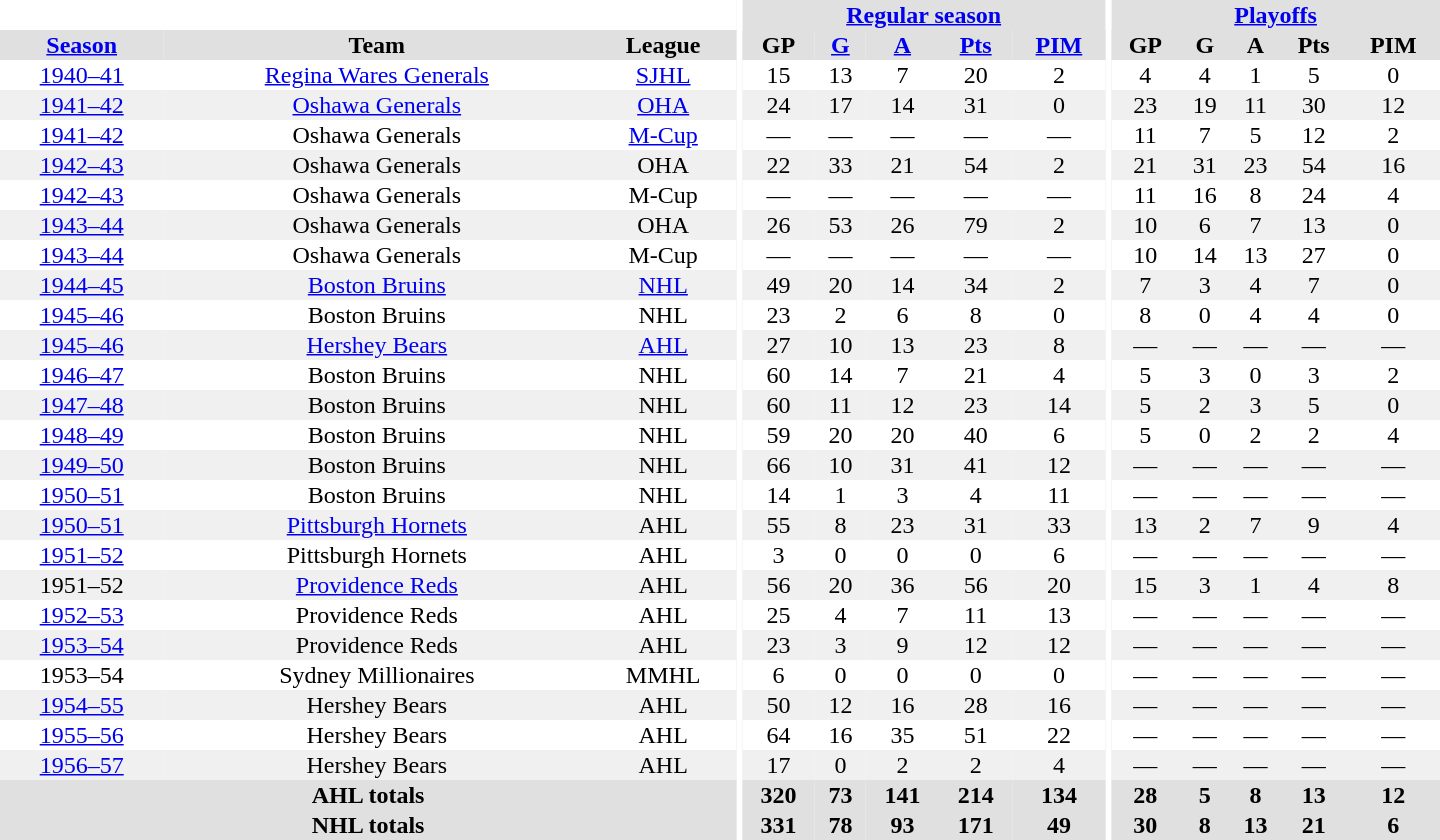<table border="0" cellpadding="1" cellspacing="0" style="text-align:center; width:60em">
<tr bgcolor="#e0e0e0">
<th colspan="3" bgcolor="#ffffff"></th>
<th rowspan="100" bgcolor="#ffffff"></th>
<th colspan="5"><a href='#'>Regular season</a></th>
<th rowspan="100" bgcolor="#ffffff"></th>
<th colspan="5"><a href='#'>Playoffs</a></th>
</tr>
<tr bgcolor="#e0e0e0">
<th><a href='#'>Season</a></th>
<th>Team</th>
<th>League</th>
<th>GP</th>
<th><a href='#'>G</a></th>
<th><a href='#'>A</a></th>
<th><a href='#'>Pts</a></th>
<th><a href='#'>PIM</a></th>
<th>GP</th>
<th>G</th>
<th>A</th>
<th>Pts</th>
<th>PIM</th>
</tr>
<tr>
<td><a href='#'>1940–41</a></td>
<td><a href='#'>Regina Wares Generals</a></td>
<td><a href='#'>SJHL</a></td>
<td>15</td>
<td>13</td>
<td>7</td>
<td>20</td>
<td>2</td>
<td>4</td>
<td>4</td>
<td>1</td>
<td>5</td>
<td>0</td>
</tr>
<tr bgcolor="#f0f0f0">
<td><a href='#'>1941–42</a></td>
<td><a href='#'>Oshawa Generals</a></td>
<td><a href='#'>OHA</a></td>
<td>24</td>
<td>17</td>
<td>14</td>
<td>31</td>
<td>0</td>
<td>23</td>
<td>19</td>
<td>11</td>
<td>30</td>
<td>12</td>
</tr>
<tr>
<td><a href='#'>1941–42</a></td>
<td>Oshawa Generals</td>
<td><a href='#'>M-Cup</a></td>
<td>—</td>
<td>—</td>
<td>—</td>
<td>—</td>
<td>—</td>
<td>11</td>
<td>7</td>
<td>5</td>
<td>12</td>
<td>2</td>
</tr>
<tr bgcolor="#f0f0f0">
<td><a href='#'>1942–43</a></td>
<td>Oshawa Generals</td>
<td>OHA</td>
<td>22</td>
<td>33</td>
<td>21</td>
<td>54</td>
<td>2</td>
<td>21</td>
<td>31</td>
<td>23</td>
<td>54</td>
<td>16</td>
</tr>
<tr>
<td><a href='#'>1942–43</a></td>
<td>Oshawa Generals</td>
<td>M-Cup</td>
<td>—</td>
<td>—</td>
<td>—</td>
<td>—</td>
<td>—</td>
<td>11</td>
<td>16</td>
<td>8</td>
<td>24</td>
<td>4</td>
</tr>
<tr bgcolor="#f0f0f0">
<td><a href='#'>1943–44</a></td>
<td>Oshawa Generals</td>
<td>OHA</td>
<td>26</td>
<td>53</td>
<td>26</td>
<td>79</td>
<td>2</td>
<td>10</td>
<td>6</td>
<td>7</td>
<td>13</td>
<td>0</td>
</tr>
<tr>
<td><a href='#'>1943–44</a></td>
<td>Oshawa Generals</td>
<td>M-Cup</td>
<td>—</td>
<td>—</td>
<td>—</td>
<td>—</td>
<td>—</td>
<td>10</td>
<td>14</td>
<td>13</td>
<td>27</td>
<td>0</td>
</tr>
<tr bgcolor="#f0f0f0">
<td><a href='#'>1944–45</a></td>
<td><a href='#'>Boston Bruins</a></td>
<td><a href='#'>NHL</a></td>
<td>49</td>
<td>20</td>
<td>14</td>
<td>34</td>
<td>2</td>
<td>7</td>
<td>3</td>
<td>4</td>
<td>7</td>
<td>0</td>
</tr>
<tr>
<td><a href='#'>1945–46</a></td>
<td>Boston Bruins</td>
<td>NHL</td>
<td>23</td>
<td>2</td>
<td>6</td>
<td>8</td>
<td>0</td>
<td>8</td>
<td>0</td>
<td>4</td>
<td>4</td>
<td>0</td>
</tr>
<tr bgcolor="#f0f0f0">
<td><a href='#'>1945–46</a></td>
<td><a href='#'>Hershey Bears</a></td>
<td><a href='#'>AHL</a></td>
<td>27</td>
<td>10</td>
<td>13</td>
<td>23</td>
<td>8</td>
<td>—</td>
<td>—</td>
<td>—</td>
<td>—</td>
<td>—</td>
</tr>
<tr>
<td><a href='#'>1946–47</a></td>
<td>Boston Bruins</td>
<td>NHL</td>
<td>60</td>
<td>14</td>
<td>7</td>
<td>21</td>
<td>4</td>
<td>5</td>
<td>3</td>
<td>0</td>
<td>3</td>
<td>2</td>
</tr>
<tr bgcolor="#f0f0f0">
<td><a href='#'>1947–48</a></td>
<td>Boston Bruins</td>
<td>NHL</td>
<td>60</td>
<td>11</td>
<td>12</td>
<td>23</td>
<td>14</td>
<td>5</td>
<td>2</td>
<td>3</td>
<td>5</td>
<td>0</td>
</tr>
<tr>
<td><a href='#'>1948–49</a></td>
<td>Boston Bruins</td>
<td>NHL</td>
<td>59</td>
<td>20</td>
<td>20</td>
<td>40</td>
<td>6</td>
<td>5</td>
<td>0</td>
<td>2</td>
<td>2</td>
<td>4</td>
</tr>
<tr bgcolor="#f0f0f0">
<td><a href='#'>1949–50</a></td>
<td>Boston Bruins</td>
<td>NHL</td>
<td>66</td>
<td>10</td>
<td>31</td>
<td>41</td>
<td>12</td>
<td>—</td>
<td>—</td>
<td>—</td>
<td>—</td>
<td>—</td>
</tr>
<tr>
<td><a href='#'>1950–51</a></td>
<td>Boston Bruins</td>
<td>NHL</td>
<td>14</td>
<td>1</td>
<td>3</td>
<td>4</td>
<td>11</td>
<td>—</td>
<td>—</td>
<td>—</td>
<td>—</td>
<td>—</td>
</tr>
<tr bgcolor="#f0f0f0">
<td><a href='#'>1950–51</a></td>
<td><a href='#'>Pittsburgh Hornets</a></td>
<td>AHL</td>
<td>55</td>
<td>8</td>
<td>23</td>
<td>31</td>
<td>33</td>
<td>13</td>
<td>2</td>
<td>7</td>
<td>9</td>
<td>4</td>
</tr>
<tr>
<td><a href='#'>1951–52</a></td>
<td>Pittsburgh Hornets</td>
<td>AHL</td>
<td>3</td>
<td>0</td>
<td>0</td>
<td>0</td>
<td>6</td>
<td>—</td>
<td>—</td>
<td>—</td>
<td>—</td>
<td>—</td>
</tr>
<tr bgcolor="#f0f0f0">
<td>1951–52</td>
<td><a href='#'>Providence Reds</a></td>
<td>AHL</td>
<td>56</td>
<td>20</td>
<td>36</td>
<td>56</td>
<td>20</td>
<td>15</td>
<td>3</td>
<td>1</td>
<td>4</td>
<td>8</td>
</tr>
<tr>
<td><a href='#'>1952–53</a></td>
<td>Providence Reds</td>
<td>AHL</td>
<td>25</td>
<td>4</td>
<td>7</td>
<td>11</td>
<td>13</td>
<td>—</td>
<td>—</td>
<td>—</td>
<td>—</td>
<td>—</td>
</tr>
<tr bgcolor="#f0f0f0">
<td><a href='#'>1953–54</a></td>
<td>Providence Reds</td>
<td>AHL</td>
<td>23</td>
<td>3</td>
<td>9</td>
<td>12</td>
<td>12</td>
<td>—</td>
<td>—</td>
<td>—</td>
<td>—</td>
<td>—</td>
</tr>
<tr>
<td>1953–54</td>
<td>Sydney Millionaires</td>
<td>MMHL</td>
<td>6</td>
<td>0</td>
<td>0</td>
<td>0</td>
<td>0</td>
<td>—</td>
<td>—</td>
<td>—</td>
<td>—</td>
<td>—</td>
</tr>
<tr bgcolor="#f0f0f0">
<td><a href='#'>1954–55</a></td>
<td>Hershey Bears</td>
<td>AHL</td>
<td>50</td>
<td>12</td>
<td>16</td>
<td>28</td>
<td>16</td>
<td>—</td>
<td>—</td>
<td>—</td>
<td>—</td>
<td>—</td>
</tr>
<tr>
<td><a href='#'>1955–56</a></td>
<td>Hershey Bears</td>
<td>AHL</td>
<td>64</td>
<td>16</td>
<td>35</td>
<td>51</td>
<td>22</td>
<td>—</td>
<td>—</td>
<td>—</td>
<td>—</td>
<td>—</td>
</tr>
<tr bgcolor="#f0f0f0">
<td><a href='#'>1956–57</a></td>
<td>Hershey Bears</td>
<td>AHL</td>
<td>17</td>
<td>0</td>
<td>2</td>
<td>2</td>
<td>4</td>
<td>—</td>
<td>—</td>
<td>—</td>
<td>—</td>
<td>—</td>
</tr>
<tr bgcolor="#e0e0e0">
<th colspan="3">AHL totals</th>
<th>320</th>
<th>73</th>
<th>141</th>
<th>214</th>
<th>134</th>
<th>28</th>
<th>5</th>
<th>8</th>
<th>13</th>
<th>12</th>
</tr>
<tr bgcolor="#e0e0e0">
<th colspan="3">NHL totals</th>
<th>331</th>
<th>78</th>
<th>93</th>
<th>171</th>
<th>49</th>
<th>30</th>
<th>8</th>
<th>13</th>
<th>21</th>
<th>6</th>
</tr>
</table>
